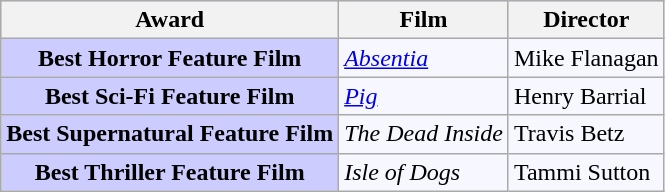<table class="wikitable sortable">
<tr style=background:#ccccff>
<th>Award</th>
<th>Film</th>
<th>Director</th>
</tr>
<tr>
<th style="background: #ccccff;">Best Horror Feature Film</th>
<td style="background: #f7f8ff; white-space: nowrap;"><em><a href='#'>Absentia</a></em></td>
<td style="background: #f7f8ff; white-space: nowrap;">Mike Flanagan</td>
</tr>
<tr>
<th style="background: #ccccff;">Best Sci-Fi Feature Film</th>
<td style="background: #f7f8ff; white-space: nowrap;"><em><a href='#'>Pig</a></em></td>
<td style="background: #f7f8ff; white-space: nowrap;">Henry Barrial</td>
</tr>
<tr>
<th style="background: #ccccff;">Best Supernatural Feature Film</th>
<td style="background: #f7f8ff; white-space: nowrap;"><em>The Dead Inside</em></td>
<td style="background: #f7f8ff; white-space: nowrap;">Travis Betz</td>
</tr>
<tr>
<th style="background: #ccccff;">Best Thriller Feature Film</th>
<td style="background: #f7f8ff; white-space: nowrap;"><em>Isle of Dogs</em></td>
<td style="background: #f7f8ff; white-space: nowrap;">Tammi Sutton</td>
</tr>
</table>
